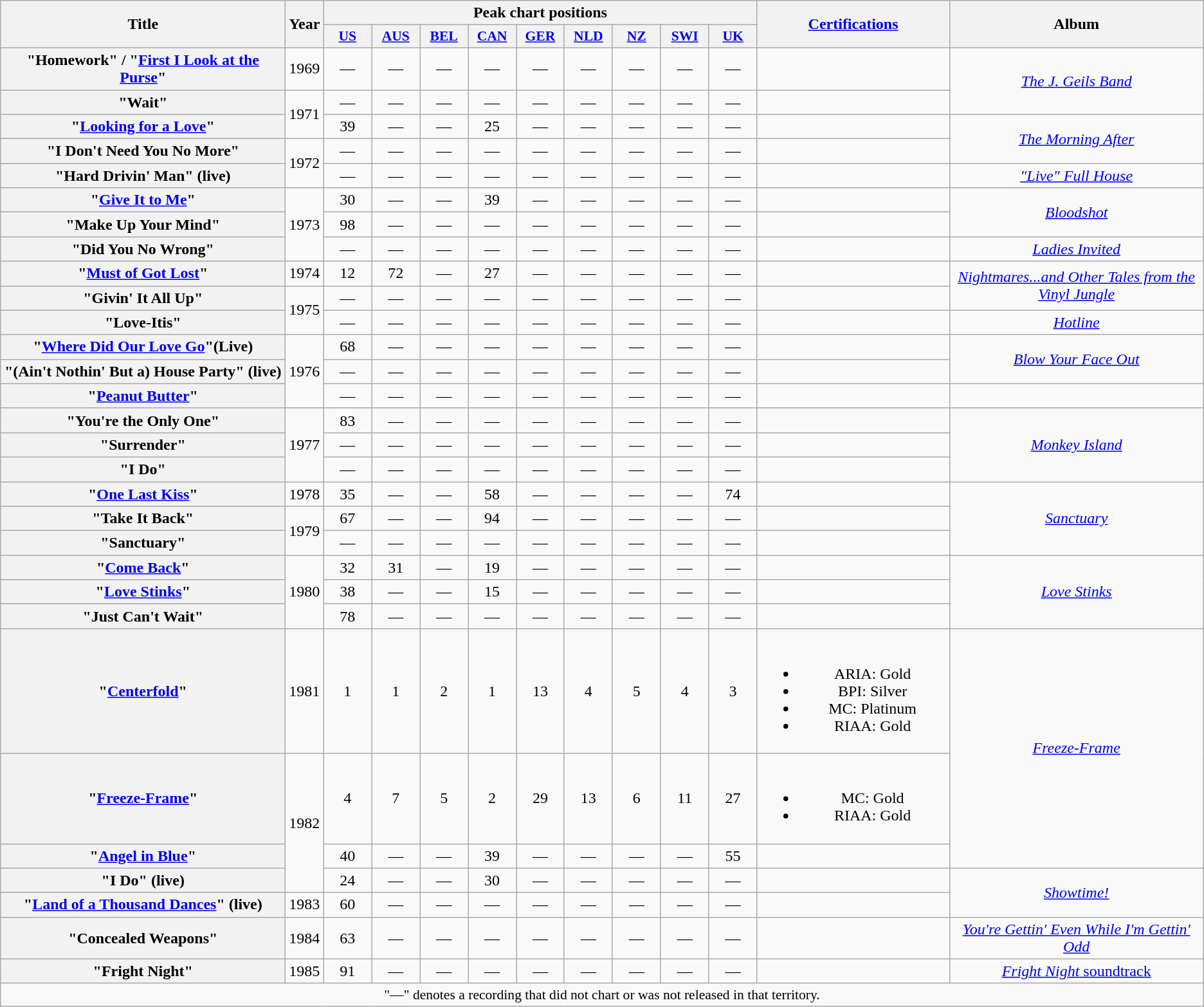<table class="wikitable plainrowheaders" style="text-align:center;" border="1">
<tr>
<th scope="col" rowspan="2" style="width:18em;">Title</th>
<th scope="col" rowspan="2">Year</th>
<th scope="col" colspan="9">Peak chart positions</th>
<th scope="col" rowspan="2" style="width:12em;"><a href='#'>Certifications</a></th>
<th scope="col" rowspan="2">Album</th>
</tr>
<tr>
<th scope="col" style="width:3em;font-size:90%;"><a href='#'>US</a><br></th>
<th scope="col" style="width:3em;font-size:90%;"><a href='#'>AUS</a><br></th>
<th scope="col" style="width:3em;font-size:90%;"><a href='#'>BEL</a><br></th>
<th scope="col" style="width:3em;font-size:90%;"><a href='#'>CAN</a><br></th>
<th scope="col" style="width:3em;font-size:90%;"><a href='#'>GER</a><br></th>
<th scope="col" style="width:3em;font-size:90%;"><a href='#'>NLD</a><br></th>
<th scope="col" style="width:3em;font-size:90%;"><a href='#'>NZ</a><br></th>
<th scope="col" style="width:3em;font-size:90%;"><a href='#'>SWI</a><br></th>
<th scope="col" style="width:3em;font-size:90%;"><a href='#'>UK</a><br></th>
</tr>
<tr>
<th scope="row">"Homework" / "<a href='#'>First I Look at the Purse</a>"</th>
<td>1969</td>
<td>—</td>
<td>—</td>
<td>—</td>
<td>—</td>
<td>—</td>
<td>—</td>
<td>—</td>
<td>—</td>
<td>—</td>
<td></td>
<td rowspan="2"><em><a href='#'>The J. Geils Band</a></em></td>
</tr>
<tr>
<th scope="row">"Wait"</th>
<td rowspan="2">1971</td>
<td>—</td>
<td>—</td>
<td>—</td>
<td>—</td>
<td>—</td>
<td>—</td>
<td>—</td>
<td>—</td>
<td>—</td>
<td></td>
</tr>
<tr>
<th scope="row">"<a href='#'>Looking for a Love</a>"</th>
<td>39</td>
<td>—</td>
<td>—</td>
<td>25</td>
<td>—</td>
<td>—</td>
<td>—</td>
<td>—</td>
<td>—</td>
<td></td>
<td rowspan="2"><em><a href='#'>The Morning After</a></em></td>
</tr>
<tr>
<th scope="row">"I Don't Need You No More"</th>
<td rowspan="2">1972</td>
<td>—</td>
<td>—</td>
<td>—</td>
<td>—</td>
<td>—</td>
<td>—</td>
<td>—</td>
<td>—</td>
<td>—</td>
<td></td>
</tr>
<tr>
<th scope="row">"Hard Drivin' Man" (live)</th>
<td>—</td>
<td>—</td>
<td>—</td>
<td>—</td>
<td>—</td>
<td>—</td>
<td>—</td>
<td>—</td>
<td>—</td>
<td></td>
<td><em><a href='#'>"Live" Full House</a></em></td>
</tr>
<tr>
<th scope="row">"<a href='#'>Give It to Me</a>"</th>
<td rowspan="3">1973</td>
<td>30</td>
<td>—</td>
<td>—</td>
<td>39</td>
<td>—</td>
<td>—</td>
<td>—</td>
<td>—</td>
<td>—</td>
<td></td>
<td rowspan="2"><em><a href='#'>Bloodshot</a></em></td>
</tr>
<tr>
<th scope="row">"Make Up Your Mind"</th>
<td>98</td>
<td>—</td>
<td>—</td>
<td>—</td>
<td>—</td>
<td>—</td>
<td>—</td>
<td>—</td>
<td>—</td>
<td></td>
</tr>
<tr>
<th scope="row">"Did You No Wrong"</th>
<td>—</td>
<td>—</td>
<td>—</td>
<td>—</td>
<td>—</td>
<td>—</td>
<td>—</td>
<td>—</td>
<td>—</td>
<td></td>
<td><em><a href='#'>Ladies Invited</a></em></td>
</tr>
<tr>
<th scope="row">"<a href='#'>Must of Got Lost</a>"</th>
<td>1974</td>
<td>12</td>
<td>72</td>
<td>—</td>
<td>27</td>
<td>—</td>
<td>—</td>
<td>—</td>
<td>—</td>
<td>—</td>
<td></td>
<td rowspan="2"><em><a href='#'>Nightmares...and Other Tales from the Vinyl Jungle</a></em></td>
</tr>
<tr>
<th scope="row">"Givin' It All Up"</th>
<td rowspan="2">1975</td>
<td>—</td>
<td>—</td>
<td>—</td>
<td>—</td>
<td>—</td>
<td>—</td>
<td>—</td>
<td>—</td>
<td>—</td>
<td></td>
</tr>
<tr>
<th scope="row">"Love-Itis"</th>
<td>—</td>
<td>—</td>
<td>—</td>
<td>—</td>
<td>—</td>
<td>—</td>
<td>—</td>
<td>—</td>
<td>—</td>
<td></td>
<td><em><a href='#'>Hotline</a></em></td>
</tr>
<tr>
<th scope="row">"<a href='#'>Where Did Our Love Go</a>"(Live)</th>
<td rowspan="3">1976</td>
<td>68</td>
<td>—</td>
<td>—</td>
<td>—</td>
<td>—</td>
<td>—</td>
<td>—</td>
<td>—</td>
<td>—</td>
<td></td>
<td rowspan="2"><em><a href='#'>Blow Your Face Out</a></em></td>
</tr>
<tr>
<th scope="row">"(Ain't Nothin' But a) House Party" (live)</th>
<td>—</td>
<td>—</td>
<td>—</td>
<td>—</td>
<td>—</td>
<td>—</td>
<td>—</td>
<td>—</td>
<td>—</td>
<td></td>
</tr>
<tr>
<th scope="row">"<a href='#'>Peanut Butter</a>"</th>
<td>—</td>
<td>—</td>
<td>—</td>
<td>—</td>
<td>—</td>
<td>—</td>
<td>—</td>
<td>—</td>
<td>—</td>
<td></td>
<td></td>
</tr>
<tr>
<th scope="row">"You're the Only One"</th>
<td rowspan="3">1977</td>
<td>83</td>
<td>—</td>
<td>—</td>
<td>—</td>
<td>—</td>
<td>—</td>
<td>—</td>
<td>—</td>
<td>—</td>
<td></td>
<td rowspan="3"><em><a href='#'>Monkey Island</a></em></td>
</tr>
<tr>
<th scope="row">"Surrender"</th>
<td>—</td>
<td>—</td>
<td>—</td>
<td>—</td>
<td>—</td>
<td>—</td>
<td>—</td>
<td>—</td>
<td>—</td>
<td></td>
</tr>
<tr>
<th scope="row">"I Do"</th>
<td>—</td>
<td>—</td>
<td>—</td>
<td>—</td>
<td>—</td>
<td>—</td>
<td>—</td>
<td>—</td>
<td>—</td>
<td></td>
</tr>
<tr>
<th scope="row">"<a href='#'>One Last Kiss</a>"</th>
<td>1978</td>
<td>35</td>
<td>—</td>
<td>—</td>
<td>58</td>
<td>—</td>
<td>—</td>
<td>—</td>
<td>—</td>
<td>74</td>
<td></td>
<td rowspan="3"><em><a href='#'>Sanctuary</a></em></td>
</tr>
<tr>
<th scope="row">"Take It Back"</th>
<td rowspan="2">1979</td>
<td>67</td>
<td>—</td>
<td>—</td>
<td>94</td>
<td>—</td>
<td>—</td>
<td>—</td>
<td>—</td>
<td>—</td>
<td></td>
</tr>
<tr>
<th scope="row">"Sanctuary"</th>
<td>—</td>
<td>—</td>
<td>—</td>
<td>—</td>
<td>—</td>
<td>—</td>
<td>—</td>
<td>—</td>
<td>—</td>
<td></td>
</tr>
<tr>
<th scope="row">"<a href='#'>Come Back</a>"</th>
<td rowspan="3">1980</td>
<td>32</td>
<td>31</td>
<td>—</td>
<td>19</td>
<td>—</td>
<td>—</td>
<td>—</td>
<td>—</td>
<td>—</td>
<td></td>
<td rowspan="3"><em><a href='#'>Love Stinks</a></em></td>
</tr>
<tr>
<th scope="row">"<a href='#'>Love Stinks</a>"</th>
<td>38</td>
<td>—</td>
<td>—</td>
<td>15</td>
<td>—</td>
<td>—</td>
<td>—</td>
<td>—</td>
<td>—</td>
<td></td>
</tr>
<tr>
<th scope="row">"Just Can't Wait"</th>
<td>78</td>
<td>—</td>
<td>—</td>
<td>—</td>
<td>—</td>
<td>—</td>
<td>—</td>
<td>—</td>
<td>—</td>
<td></td>
</tr>
<tr>
<th scope="row">"<a href='#'>Centerfold</a>"</th>
<td>1981</td>
<td>1</td>
<td>1</td>
<td>2</td>
<td>1</td>
<td>13</td>
<td>4</td>
<td>5</td>
<td>4</td>
<td>3</td>
<td><br><ul><li>ARIA: Gold</li><li>BPI: Silver</li><li>MC: Platinum</li><li>RIAA: Gold</li></ul></td>
<td rowspan="3"><em><a href='#'>Freeze-Frame</a></em></td>
</tr>
<tr>
<th scope="row">"<a href='#'>Freeze-Frame</a>"</th>
<td rowspan="3">1982</td>
<td>4</td>
<td>7</td>
<td>5</td>
<td>2</td>
<td>29</td>
<td>13</td>
<td>6</td>
<td>11</td>
<td>27</td>
<td><br><ul><li>MC: Gold</li><li>RIAA: Gold</li></ul></td>
</tr>
<tr>
<th scope="row">"<a href='#'>Angel in Blue</a>"</th>
<td>40</td>
<td>—</td>
<td>—</td>
<td>39</td>
<td>—</td>
<td>—</td>
<td>—</td>
<td>—</td>
<td>55</td>
<td></td>
</tr>
<tr>
<th scope="row">"I Do" (live)</th>
<td>24</td>
<td>—</td>
<td>—</td>
<td>30</td>
<td>—</td>
<td>—</td>
<td>—</td>
<td>—</td>
<td>—</td>
<td></td>
<td rowspan="2"><em><a href='#'>Showtime!</a></em></td>
</tr>
<tr>
<th scope="row">"<a href='#'>Land of a Thousand Dances</a>" (live)</th>
<td>1983</td>
<td>60</td>
<td>—</td>
<td>—</td>
<td>—</td>
<td>—</td>
<td>—</td>
<td>—</td>
<td>—</td>
<td>—</td>
<td></td>
</tr>
<tr>
<th scope="row">"Concealed Weapons"</th>
<td>1984</td>
<td>63</td>
<td>—</td>
<td>—</td>
<td>—</td>
<td>—</td>
<td>—</td>
<td>—</td>
<td>—</td>
<td>—</td>
<td></td>
<td><em><a href='#'>You're Gettin' Even While I'm Gettin' Odd</a></em></td>
</tr>
<tr>
<th scope="row">"Fright Night"</th>
<td>1985</td>
<td>91</td>
<td>—</td>
<td>—</td>
<td>—</td>
<td>—</td>
<td>—</td>
<td>—</td>
<td>—</td>
<td>—</td>
<td></td>
<td><a href='#'><em>Fright Night</em> soundtrack</a></td>
</tr>
<tr>
<td colspan="13" style="font-size:90%">"—" denotes a recording that did not chart or was not released in that territory.</td>
</tr>
</table>
